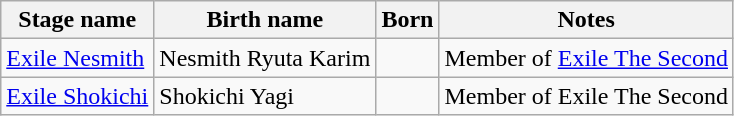<table class="wikitable sortable">
<tr>
<th>Stage name</th>
<th>Birth name</th>
<th>Born</th>
<th>Notes</th>
</tr>
<tr>
<td><a href='#'>Exile Nesmith</a></td>
<td>Nesmith Ryuta Karim</td>
<td></td>
<td>Member of <a href='#'>Exile The Second</a></td>
</tr>
<tr>
<td><a href='#'>Exile Shokichi</a></td>
<td>Shokichi Yagi</td>
<td></td>
<td>Member of Exile The Second</td>
</tr>
</table>
